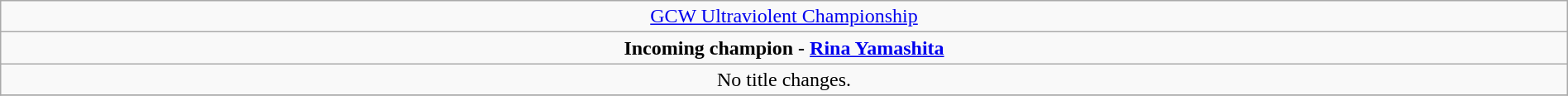<table class="wikitable" style="text-align:center; width:100%;">
<tr>
<td colspan="5" style="text-align: center;"><a href='#'>GCW Ultraviolent Championship</a></td>
</tr>
<tr>
<td colspan="5" style="text-align: center;"><strong>Incoming champion - <a href='#'>Rina Yamashita</a></strong></td>
</tr>
<tr>
<td>No title changes.</td>
</tr>
<tr>
</tr>
</table>
